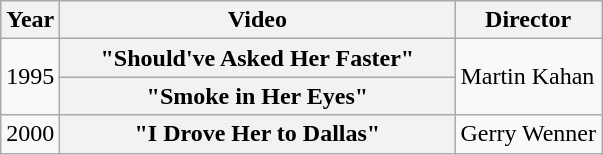<table class="wikitable plainrowheaders">
<tr>
<th>Year</th>
<th style="width:16em;">Video</th>
<th>Director</th>
</tr>
<tr>
<td rowspan="2">1995</td>
<th scope="row">"Should've Asked Her Faster"</th>
<td rowspan="2">Martin Kahan</td>
</tr>
<tr>
<th scope="row">"Smoke in Her Eyes"</th>
</tr>
<tr>
<td>2000</td>
<th scope="row">"I Drove Her to Dallas"</th>
<td>Gerry Wenner</td>
</tr>
</table>
